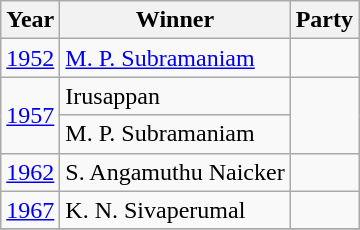<table class="wikitable sortable">
<tr>
<th>Year</th>
<th>Winner</th>
<th colspan="2">Party</th>
</tr>
<tr>
<td><a href='#'>1952</a></td>
<td><a href='#'>M. P. Subramaniam</a></td>
<td></td>
</tr>
<tr>
<td rowspan=2><a href='#'>1957</a></td>
<td>Irusappan</td>
</tr>
<tr>
<td>M. P. Subramaniam</td>
</tr>
<tr>
<td><a href='#'>1962</a></td>
<td>S. Angamuthu Naicker</td>
<td></td>
</tr>
<tr>
<td><a href='#'>1967</a></td>
<td>K. N. Sivaperumal</td>
<td></td>
</tr>
<tr>
</tr>
</table>
